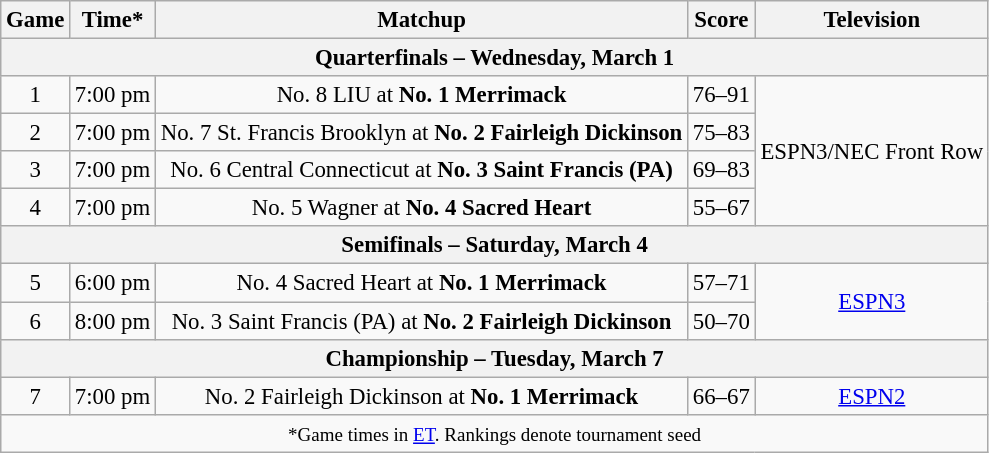<table class="wikitable" style="font-size: 95%;text-align:center">
<tr>
<th>Game</th>
<th>Time*</th>
<th>Matchup</th>
<th>Score</th>
<th>Television</th>
</tr>
<tr>
<th colspan="6">Quarterfinals – Wednesday, March 1</th>
</tr>
<tr>
<td>1</td>
<td style="white-space: nowrap;">7:00 pm</td>
<td>No. 8 LIU at <strong>No. 1 Merrimack</strong></td>
<td>76–91</td>
<td rowspan="4">ESPN3/NEC Front Row</td>
</tr>
<tr>
<td>2</td>
<td>7:00 pm</td>
<td>No. 7 St. Francis Brooklyn at <strong>No. 2 Fairleigh Dickinson</strong></td>
<td>75–83</td>
</tr>
<tr>
<td>3</td>
<td>7:00 pm</td>
<td>No. 6 Central Connecticut at <strong>No. 3 Saint Francis (PA)</strong></td>
<td>69–83</td>
</tr>
<tr>
<td>4</td>
<td>7:00 pm</td>
<td>No. 5 Wagner at <strong>No. 4 Sacred Heart</strong></td>
<td style="white-space: nowrap;">55–67</td>
</tr>
<tr>
<th colspan="6">Semifinals – Saturday, March 4</th>
</tr>
<tr>
<td>5</td>
<td>6:00 pm</td>
<td>No. 4 Sacred Heart at <strong>No. 1 Merrimack</strong></td>
<td>57–71</td>
<td rowspan="2"><a href='#'>ESPN3</a></td>
</tr>
<tr>
<td>6</td>
<td>8:00 pm</td>
<td>No. 3 Saint Francis (PA) at <strong>No. 2 Fairleigh Dickinson</strong></td>
<td>50–70</td>
</tr>
<tr>
<th colspan="6">Championship – Tuesday, March 7</th>
</tr>
<tr>
<td>7</td>
<td>7:00 pm</td>
<td>No. 2 Fairleigh Dickinson at <strong>No. 1 Merrimack</strong></td>
<td>66–67</td>
<td><a href='#'>ESPN2</a></td>
</tr>
<tr>
<td colspan="5"><small>*Game times in <a href='#'>ET</a>. Rankings denote tournament seed</small></td>
</tr>
</table>
